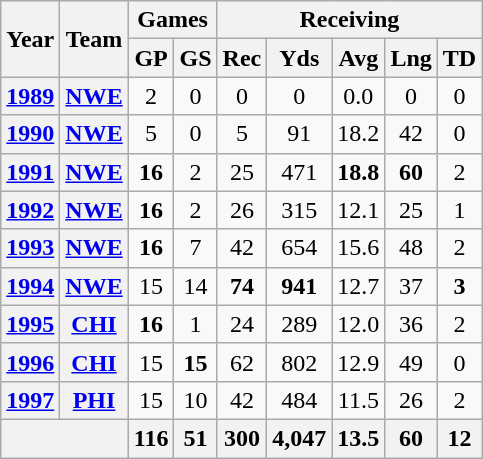<table class="wikitable" style="text-align:center">
<tr>
<th rowspan="2">Year</th>
<th rowspan="2">Team</th>
<th colspan="2">Games</th>
<th colspan="5">Receiving</th>
</tr>
<tr>
<th>GP</th>
<th>GS</th>
<th>Rec</th>
<th>Yds</th>
<th>Avg</th>
<th>Lng</th>
<th>TD</th>
</tr>
<tr>
<th><a href='#'>1989</a></th>
<th><a href='#'>NWE</a></th>
<td>2</td>
<td>0</td>
<td>0</td>
<td>0</td>
<td>0.0</td>
<td>0</td>
<td>0</td>
</tr>
<tr>
<th><a href='#'>1990</a></th>
<th><a href='#'>NWE</a></th>
<td>5</td>
<td>0</td>
<td>5</td>
<td>91</td>
<td>18.2</td>
<td>42</td>
<td>0</td>
</tr>
<tr>
<th><a href='#'>1991</a></th>
<th><a href='#'>NWE</a></th>
<td><strong>16</strong></td>
<td>2</td>
<td>25</td>
<td>471</td>
<td><strong>18.8</strong></td>
<td><strong>60</strong></td>
<td>2</td>
</tr>
<tr>
<th><a href='#'>1992</a></th>
<th><a href='#'>NWE</a></th>
<td><strong>16</strong></td>
<td>2</td>
<td>26</td>
<td>315</td>
<td>12.1</td>
<td>25</td>
<td>1</td>
</tr>
<tr>
<th><a href='#'>1993</a></th>
<th><a href='#'>NWE</a></th>
<td><strong>16</strong></td>
<td>7</td>
<td>42</td>
<td>654</td>
<td>15.6</td>
<td>48</td>
<td>2</td>
</tr>
<tr>
<th><a href='#'>1994</a></th>
<th><a href='#'>NWE</a></th>
<td>15</td>
<td>14</td>
<td><strong>74</strong></td>
<td><strong>941</strong></td>
<td>12.7</td>
<td>37</td>
<td><strong>3</strong></td>
</tr>
<tr>
<th><a href='#'>1995</a></th>
<th><a href='#'>CHI</a></th>
<td><strong>16</strong></td>
<td>1</td>
<td>24</td>
<td>289</td>
<td>12.0</td>
<td>36</td>
<td>2</td>
</tr>
<tr>
<th><a href='#'>1996</a></th>
<th><a href='#'>CHI</a></th>
<td>15</td>
<td><strong>15</strong></td>
<td>62</td>
<td>802</td>
<td>12.9</td>
<td>49</td>
<td>0</td>
</tr>
<tr>
<th><a href='#'>1997</a></th>
<th><a href='#'>PHI</a></th>
<td>15</td>
<td>10</td>
<td>42</td>
<td>484</td>
<td>11.5</td>
<td>26</td>
<td>2</td>
</tr>
<tr>
<th colspan="2"></th>
<th>116</th>
<th>51</th>
<th>300</th>
<th>4,047</th>
<th>13.5</th>
<th>60</th>
<th>12</th>
</tr>
</table>
